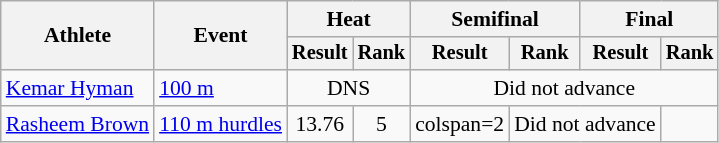<table class="wikitable" style="font-size:90%; text-align:center">
<tr>
<th rowspan=2>Athlete</th>
<th rowspan=2>Event</th>
<th colspan=2>Heat</th>
<th colspan=2>Semifinal</th>
<th colspan=2>Final</th>
</tr>
<tr style="font-size:95%">
<th>Result</th>
<th>Rank</th>
<th>Result</th>
<th>Rank</th>
<th>Result</th>
<th>Rank</th>
</tr>
<tr>
<td align=left><a href='#'>Kemar Hyman</a></td>
<td align=left rowspan=1><a href='#'>100 m</a></td>
<td colspan=2>DNS</td>
<td colspan=4>Did not advance</td>
</tr>
<tr>
<td align=left><a href='#'>Rasheem Brown</a></td>
<td align=left rowspan=1><a href='#'>110 m hurdles</a></td>
<td>13.76</td>
<td>5</td>
<td>colspan=2 </td>
<td colspan=2>Did not advance</td>
</tr>
</table>
